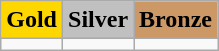<table class=wikitable>
<tr>
<td align=center bgcolor=gold> <strong>Gold</strong></td>
<td align=center bgcolor=silver> <strong>Silver</strong></td>
<td align=center bgcolor=cc9966> <strong>Bronze</strong></td>
</tr>
<tr>
<td></td>
<td></td>
<td></td>
</tr>
</table>
